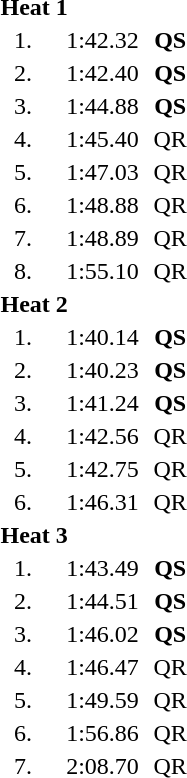<table style="text-align:center">
<tr>
<td colspan=4 align=left><strong>Heat 1</strong></td>
</tr>
<tr>
<td width=30>1.</td>
<td align=left></td>
<td width=60>1:42.32</td>
<td><strong>QS</strong></td>
</tr>
<tr>
<td>2.</td>
<td align=left></td>
<td>1:42.40</td>
<td><strong>QS</strong></td>
</tr>
<tr>
<td>3.</td>
<td align=left></td>
<td>1:44.88</td>
<td><strong>QS</strong></td>
</tr>
<tr>
<td>4.</td>
<td align=left></td>
<td>1:45.40</td>
<td>QR</td>
</tr>
<tr>
<td>5.</td>
<td align=left></td>
<td>1:47.03</td>
<td>QR</td>
</tr>
<tr>
<td>6.</td>
<td align=left></td>
<td>1:48.88</td>
<td>QR</td>
</tr>
<tr>
<td>7.</td>
<td align=left></td>
<td>1:48.89</td>
<td>QR</td>
</tr>
<tr>
<td>8.</td>
<td align=left></td>
<td>1:55.10</td>
<td>QR</td>
</tr>
<tr>
<td colspan=4 align=left><strong>Heat 2</strong></td>
</tr>
<tr>
<td>1.</td>
<td align=left></td>
<td>1:40.14</td>
<td><strong>QS</strong></td>
</tr>
<tr>
<td>2.</td>
<td align=left></td>
<td>1:40.23</td>
<td><strong>QS</strong></td>
</tr>
<tr>
<td>3.</td>
<td align=left></td>
<td>1:41.24</td>
<td><strong>QS</strong></td>
</tr>
<tr>
<td>4.</td>
<td align=left></td>
<td>1:42.56</td>
<td>QR</td>
</tr>
<tr>
<td>5.</td>
<td align=left></td>
<td>1:42.75</td>
<td>QR</td>
</tr>
<tr>
<td>6.</td>
<td align=left></td>
<td>1:46.31</td>
<td>QR</td>
</tr>
<tr>
<td colspan=4 align=left><strong>Heat 3</strong></td>
</tr>
<tr>
<td>1.</td>
<td align=left></td>
<td>1:43.49</td>
<td><strong>QS</strong></td>
</tr>
<tr>
<td>2.</td>
<td align=left></td>
<td>1:44.51</td>
<td><strong>QS</strong></td>
</tr>
<tr>
<td>3.</td>
<td align=left></td>
<td>1:46.02</td>
<td><strong>QS</strong></td>
</tr>
<tr>
<td>4.</td>
<td align=left></td>
<td>1:46.47</td>
<td>QR</td>
</tr>
<tr>
<td>5.</td>
<td align=left></td>
<td>1:49.59</td>
<td>QR</td>
</tr>
<tr>
<td>6.</td>
<td align=left></td>
<td>1:56.86</td>
<td>QR</td>
</tr>
<tr>
<td>7.</td>
<td align=left></td>
<td>2:08.70</td>
<td>QR</td>
</tr>
</table>
